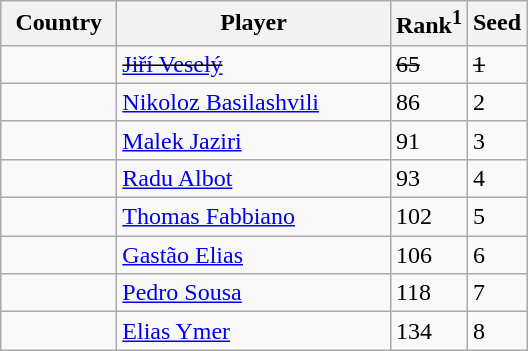<table class="sortable wikitable">
<tr>
<th width="70">Country</th>
<th width="175">Player</th>
<th>Rank<sup>1</sup></th>
<th>Seed</th>
</tr>
<tr>
<td><s></s></td>
<td><s><a href='#'>Jiří Veselý</a></s></td>
<td><s>65</s></td>
<td><s>1</s></td>
</tr>
<tr>
<td></td>
<td><a href='#'>Nikoloz Basilashvili</a></td>
<td>86</td>
<td>2</td>
</tr>
<tr>
<td></td>
<td><a href='#'>Malek Jaziri</a></td>
<td>91</td>
<td>3</td>
</tr>
<tr>
<td></td>
<td><a href='#'>Radu Albot</a></td>
<td>93</td>
<td>4</td>
</tr>
<tr>
<td></td>
<td><a href='#'>Thomas Fabbiano</a></td>
<td>102</td>
<td>5</td>
</tr>
<tr>
<td></td>
<td><a href='#'>Gastão Elias</a></td>
<td>106</td>
<td>6</td>
</tr>
<tr>
<td></td>
<td><a href='#'>Pedro Sousa</a></td>
<td>118</td>
<td>7</td>
</tr>
<tr>
<td></td>
<td><a href='#'>Elias Ymer</a></td>
<td>134</td>
<td>8</td>
</tr>
</table>
